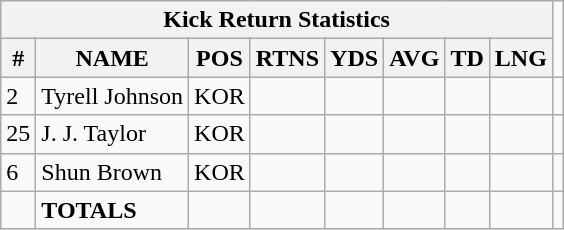<table class="wikitable sortable collapsible collapsed">
<tr>
<th colspan="8">Kick Return Statistics</th>
</tr>
<tr>
<th>#</th>
<th>NAME</th>
<th>POS</th>
<th>RTNS</th>
<th>YDS</th>
<th>AVG</th>
<th>TD</th>
<th>LNG</th>
</tr>
<tr>
<td>2</td>
<td>Tyrell Johnson</td>
<td>KOR</td>
<td></td>
<td></td>
<td></td>
<td></td>
<td></td>
<td></td>
</tr>
<tr>
<td>25</td>
<td>J. J. Taylor</td>
<td>KOR</td>
<td></td>
<td></td>
<td></td>
<td></td>
<td></td>
<td></td>
</tr>
<tr>
<td>6</td>
<td>Shun Brown</td>
<td>KOR</td>
<td></td>
<td></td>
<td></td>
<td></td>
<td></td>
<td></td>
</tr>
<tr>
<td></td>
<td><strong>TOTALS</strong></td>
<td></td>
<td></td>
<td></td>
<td></td>
<td></td>
<td></td>
</tr>
</table>
